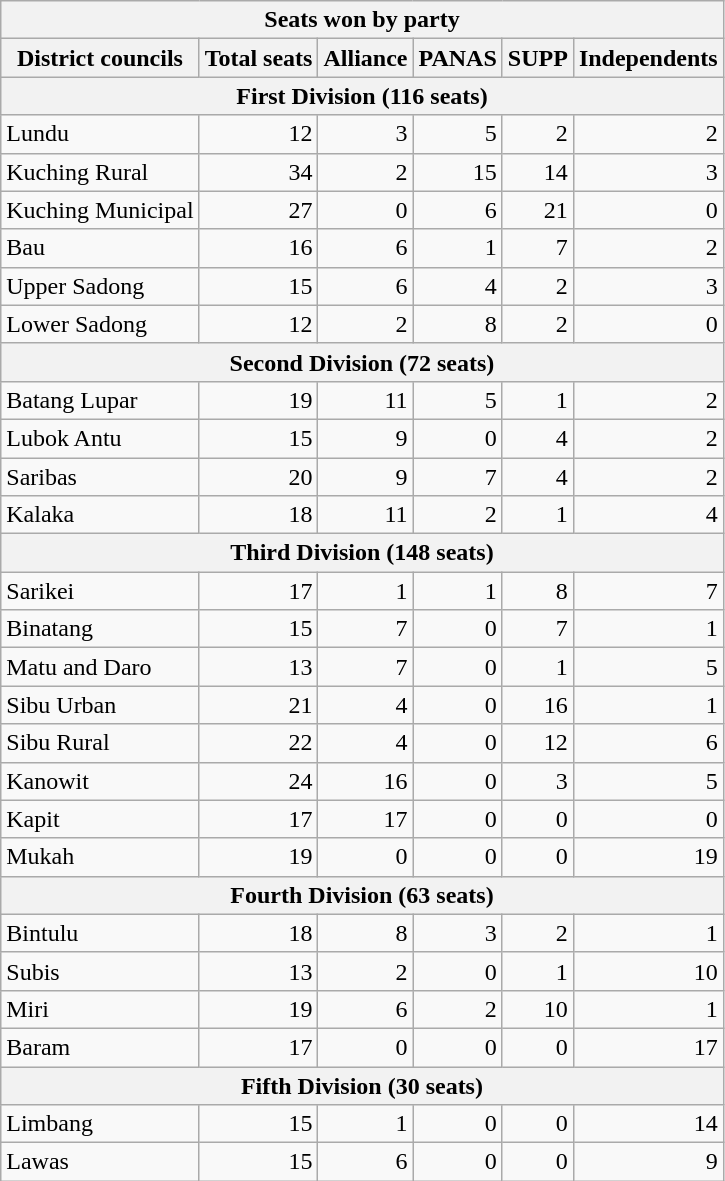<table class=wikitable style=text-align:right>
<tr>
<th colspan = "8"><strong> Seats won by party</strong></th>
</tr>
<tr>
<th>District councils</th>
<th>Total seats</th>
<th>Alliance</th>
<th>PANAS</th>
<th>SUPP</th>
<th>Independents</th>
</tr>
<tr>
<th colspan=6>First Division (116 seats)</th>
</tr>
<tr>
<td align=left>Lundu</td>
<td>12</td>
<td>3</td>
<td>5</td>
<td>2</td>
<td>2</td>
</tr>
<tr>
<td align=left>Kuching Rural</td>
<td>34</td>
<td>2</td>
<td>15</td>
<td>14</td>
<td>3</td>
</tr>
<tr>
<td align=left>Kuching Municipal</td>
<td>27</td>
<td>0</td>
<td>6</td>
<td>21</td>
<td>0</td>
</tr>
<tr>
<td align=left>Bau</td>
<td>16</td>
<td>6</td>
<td>1</td>
<td>7</td>
<td>2</td>
</tr>
<tr>
<td align=left>Upper Sadong</td>
<td>15</td>
<td>6</td>
<td>4</td>
<td>2</td>
<td>3</td>
</tr>
<tr>
<td align=left>Lower Sadong</td>
<td>12</td>
<td>2</td>
<td>8</td>
<td>2</td>
<td>0</td>
</tr>
<tr>
<th colspan=6>Second Division (72 seats)</th>
</tr>
<tr>
<td align=left>Batang Lupar</td>
<td>19</td>
<td>11</td>
<td>5</td>
<td>1</td>
<td>2</td>
</tr>
<tr>
<td align=left>Lubok Antu</td>
<td>15</td>
<td>9</td>
<td>0</td>
<td>4</td>
<td>2</td>
</tr>
<tr>
<td align=left>Saribas</td>
<td>20</td>
<td>9</td>
<td>7</td>
<td>4</td>
<td>2</td>
</tr>
<tr>
<td align=left>Kalaka</td>
<td>18</td>
<td>11</td>
<td>2</td>
<td>1</td>
<td>4</td>
</tr>
<tr>
<th colspan=6>Third Division (148 seats)</th>
</tr>
<tr>
<td align=left>Sarikei</td>
<td>17</td>
<td>1</td>
<td>1</td>
<td>8</td>
<td>7</td>
</tr>
<tr>
<td align=left>Binatang</td>
<td>15</td>
<td>7</td>
<td>0</td>
<td>7</td>
<td>1</td>
</tr>
<tr>
<td align=left>Matu and Daro</td>
<td>13</td>
<td>7</td>
<td>0</td>
<td>1</td>
<td>5</td>
</tr>
<tr>
<td align=left>Sibu Urban</td>
<td>21</td>
<td>4</td>
<td>0</td>
<td>16</td>
<td>1</td>
</tr>
<tr>
<td align=left>Sibu Rural</td>
<td>22</td>
<td>4</td>
<td>0</td>
<td>12</td>
<td>6</td>
</tr>
<tr>
<td align=left>Kanowit</td>
<td>24</td>
<td>16</td>
<td>0</td>
<td>3</td>
<td>5</td>
</tr>
<tr>
<td align=left>Kapit</td>
<td>17</td>
<td>17</td>
<td>0</td>
<td>0</td>
<td>0</td>
</tr>
<tr>
<td align=left>Mukah</td>
<td>19</td>
<td>0</td>
<td>0</td>
<td>0</td>
<td>19</td>
</tr>
<tr>
<th colspan=6>Fourth Division (63 seats)</th>
</tr>
<tr>
<td align=left>Bintulu</td>
<td>18</td>
<td>8</td>
<td>3</td>
<td>2</td>
<td>1</td>
</tr>
<tr>
<td align=left>Subis</td>
<td>13</td>
<td>2</td>
<td>0</td>
<td>1</td>
<td>10</td>
</tr>
<tr>
<td align=left>Miri</td>
<td>19</td>
<td>6</td>
<td>2</td>
<td>10</td>
<td>1</td>
</tr>
<tr>
<td align=left>Baram</td>
<td>17</td>
<td>0</td>
<td>0</td>
<td>0</td>
<td>17</td>
</tr>
<tr>
<th colspan=6>Fifth Division (30 seats)</th>
</tr>
<tr>
<td align=left>Limbang</td>
<td>15</td>
<td>1</td>
<td>0</td>
<td>0</td>
<td>14</td>
</tr>
<tr>
<td align=left>Lawas</td>
<td>15</td>
<td>6</td>
<td>0</td>
<td>0</td>
<td>9</td>
</tr>
</table>
